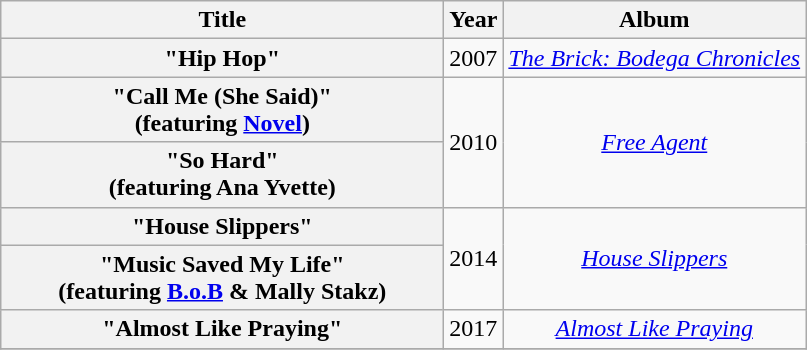<table class="wikitable plainrowheaders" style="text-align:center;">
<tr>
<th scope="col" rowspan="1" style="width:18em;">Title</th>
<th scope="col" rowspan="1">Year</th>
<th scope="col" rowspan="1">Album</th>
</tr>
<tr>
<th scope="row">"Hip Hop"</th>
<td>2007</td>
<td><em><a href='#'>The Brick: Bodega Chronicles</a></em></td>
</tr>
<tr>
<th scope="row">"Call Me (She Said)"<br><span>(featuring <a href='#'>Novel</a>)</span></th>
<td rowspan="2">2010</td>
<td rowspan="2"><em><a href='#'>Free Agent</a></em></td>
</tr>
<tr>
<th scope="row">"So Hard"<br><span>(featuring Ana Yvette)</span></th>
</tr>
<tr>
<th scope="row">"House Slippers"</th>
<td rowspan="2">2014</td>
<td rowspan="2"><em><a href='#'>House Slippers</a></em></td>
</tr>
<tr>
<th scope="row">"Music Saved My Life"<br><span>(featuring <a href='#'>B.o.B</a> & Mally Stakz)</span></th>
</tr>
<tr>
<th scope="row">"Almost Like Praying"</th>
<td>2017</td>
<td><em><a href='#'>Almost Like Praying</a></em></td>
</tr>
<tr>
</tr>
</table>
